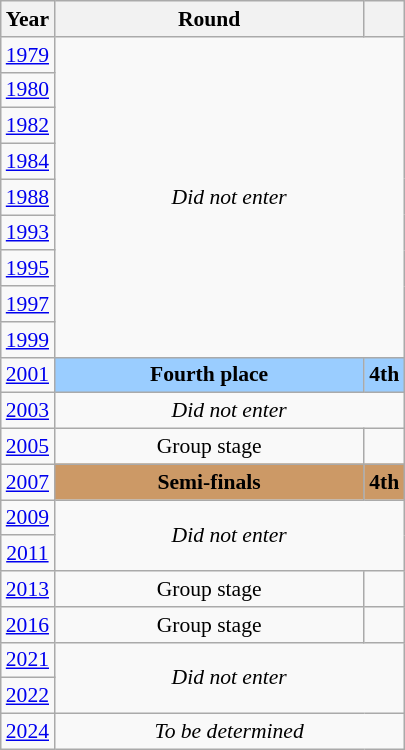<table class="wikitable" style="text-align: center; font-size:90%">
<tr>
<th>Year</th>
<th style="width:200px">Round</th>
<th></th>
</tr>
<tr>
<td><a href='#'>1979</a></td>
<td colspan="2" rowspan="9"><em>Did not enter</em></td>
</tr>
<tr>
<td><a href='#'>1980</a></td>
</tr>
<tr>
<td><a href='#'>1982</a></td>
</tr>
<tr>
<td><a href='#'>1984</a></td>
</tr>
<tr>
<td><a href='#'>1988</a></td>
</tr>
<tr>
<td><a href='#'>1993</a></td>
</tr>
<tr>
<td><a href='#'>1995</a></td>
</tr>
<tr>
<td><a href='#'>1997</a></td>
</tr>
<tr>
<td><a href='#'>1999</a></td>
</tr>
<tr>
<td><a href='#'>2001</a></td>
<td bgcolor="9acdff"><strong>Fourth place</strong></td>
<td bgcolor="9acdff"><strong>4th</strong></td>
</tr>
<tr>
<td><a href='#'>2003</a></td>
<td colspan="2"><em>Did not enter</em></td>
</tr>
<tr>
<td><a href='#'>2005</a></td>
<td>Group stage</td>
<td></td>
</tr>
<tr>
<td><a href='#'>2007</a></td>
<td bgcolor="cc9966"><strong>Semi-finals</strong></td>
<td bgcolor="cc9966"><strong>4th</strong></td>
</tr>
<tr>
<td><a href='#'>2009</a></td>
<td colspan="2" rowspan="2"><em>Did not enter</em></td>
</tr>
<tr>
<td><a href='#'>2011</a></td>
</tr>
<tr>
<td><a href='#'>2013</a></td>
<td>Group stage</td>
<td></td>
</tr>
<tr>
<td><a href='#'>2016</a></td>
<td>Group stage</td>
<td></td>
</tr>
<tr>
<td><a href='#'>2021</a></td>
<td colspan="2" rowspan="2"><em>Did not enter</em></td>
</tr>
<tr>
<td><a href='#'>2022</a></td>
</tr>
<tr>
<td><a href='#'>2024</a></td>
<td colspan="2"><em>To be determined</em></td>
</tr>
</table>
